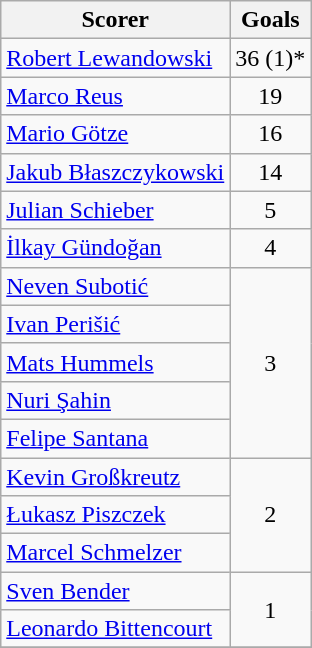<table class="wikitable">
<tr>
<th>Scorer</th>
<th>Goals</th>
</tr>
<tr>
<td> <a href='#'>Robert Lewandowski</a></td>
<td align=center>36 (1)*</td>
</tr>
<tr>
<td> <a href='#'>Marco Reus</a></td>
<td align=center>19</td>
</tr>
<tr>
<td> <a href='#'>Mario Götze</a></td>
<td align=center>16</td>
</tr>
<tr>
<td> <a href='#'>Jakub Błaszczykowski</a></td>
<td align=center>14</td>
</tr>
<tr>
<td> <a href='#'>Julian Schieber</a></td>
<td align=center>5</td>
</tr>
<tr>
<td> <a href='#'>İlkay Gündoğan</a></td>
<td align=center>4</td>
</tr>
<tr>
<td> <a href='#'>Neven Subotić</a></td>
<td rowspan="5" align=center>3</td>
</tr>
<tr>
<td> <a href='#'>Ivan Perišić</a></td>
</tr>
<tr>
<td> <a href='#'>Mats Hummels</a></td>
</tr>
<tr>
<td> <a href='#'>Nuri Şahin</a></td>
</tr>
<tr>
<td> <a href='#'>Felipe Santana</a></td>
</tr>
<tr>
<td> <a href='#'>Kevin Großkreutz</a></td>
<td rowspan="3" align=center>2</td>
</tr>
<tr>
<td> <a href='#'>Łukasz Piszczek</a></td>
</tr>
<tr>
<td> <a href='#'>Marcel Schmelzer</a></td>
</tr>
<tr>
<td> <a href='#'>Sven Bender</a></td>
<td rowspan="2" align=center>1</td>
</tr>
<tr>
<td> <a href='#'>Leonardo Bittencourt</a></td>
</tr>
<tr>
</tr>
</table>
